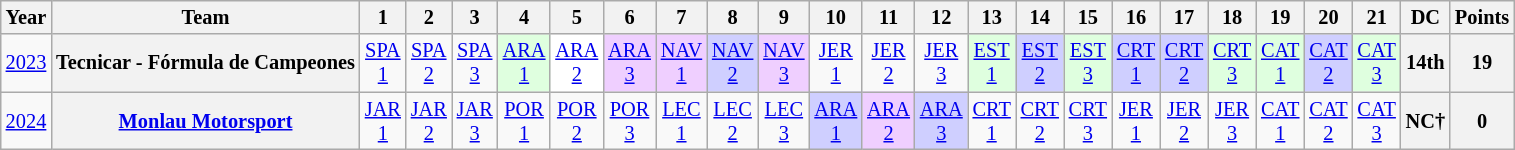<table class="wikitable" style="text-align:center; font-size:85%">
<tr>
<th>Year</th>
<th>Team</th>
<th>1</th>
<th>2</th>
<th>3</th>
<th>4</th>
<th>5</th>
<th>6</th>
<th>7</th>
<th>8</th>
<th>9</th>
<th>10</th>
<th>11</th>
<th>12</th>
<th>13</th>
<th>14</th>
<th>15</th>
<th>16</th>
<th>17</th>
<th>18</th>
<th>19</th>
<th>20</th>
<th>21</th>
<th>DC</th>
<th>Points</th>
</tr>
<tr>
<td><a href='#'>2023</a></td>
<th nowrap>Tecnicar - Fórmula de Campeones</th>
<td><a href='#'>SPA<br>1</a></td>
<td><a href='#'>SPA<br>2</a></td>
<td><a href='#'>SPA<br>3</a></td>
<td style="background:#DFFFDF;"><a href='#'>ARA<br>1</a><br></td>
<td style="background:#FFFFFF;"><a href='#'>ARA<br>2</a><br></td>
<td style="background:#EFCFFF;"><a href='#'>ARA<br>3</a><br></td>
<td style="background:#EFCFFF;"><a href='#'>NAV<br>1</a><br></td>
<td style="background:#CFCFFF;"><a href='#'>NAV<br>2</a><br></td>
<td style="background:#EFCFFF;"><a href='#'>NAV<br>3</a><br></td>
<td><a href='#'>JER<br>1</a></td>
<td><a href='#'>JER<br>2</a></td>
<td><a href='#'>JER<br>3</a></td>
<td style="background:#DFFFDF;"><a href='#'>EST<br>1</a><br></td>
<td style="background:#CFCFFF;"><a href='#'>EST<br>2</a><br></td>
<td style="background:#DFFFDF;"><a href='#'>EST<br>3</a><br></td>
<td style="background:#CFCFFF;"><a href='#'>CRT<br>1</a><br></td>
<td style="background:#CFCFFF;"><a href='#'>CRT<br>2</a><br></td>
<td style="background:#DFFFDF;"><a href='#'>CRT<br>3</a><br></td>
<td style="background:#DFFFDF;"><a href='#'>CAT<br>1</a><br></td>
<td style="background:#CFCFFF;"><a href='#'>CAT<br>2</a><br></td>
<td style="background:#DFFFDF;"><a href='#'>CAT<br>3</a><br></td>
<th>14th</th>
<th>19</th>
</tr>
<tr>
<td><a href='#'>2024</a></td>
<th nowrap><a href='#'>Monlau Motorsport</a></th>
<td><a href='#'>JAR<br>1</a></td>
<td><a href='#'>JAR<br>2</a></td>
<td><a href='#'>JAR<br>3</a></td>
<td><a href='#'>POR<br>1</a></td>
<td><a href='#'>POR<br>2</a></td>
<td><a href='#'>POR<br>3</a></td>
<td><a href='#'>LEC<br>1</a></td>
<td><a href='#'>LEC<br>2</a></td>
<td><a href='#'>LEC<br>3</a></td>
<td style="background:#CFCFFF"><a href='#'>ARA<br>1</a><br></td>
<td style="background:#EFCFFF"><a href='#'>ARA<br>2</a><br></td>
<td style="background:#CFCFFF"><a href='#'>ARA<br>3</a><br></td>
<td><a href='#'>CRT<br>1</a></td>
<td><a href='#'>CRT<br>2</a></td>
<td><a href='#'>CRT<br>3</a></td>
<td><a href='#'>JER<br>1</a></td>
<td><a href='#'>JER<br>2</a></td>
<td><a href='#'>JER<br>3</a></td>
<td><a href='#'>CAT<br>1</a></td>
<td><a href='#'>CAT<br>2</a></td>
<td><a href='#'>CAT<br>3</a></td>
<th>NC†</th>
<th>0</th>
</tr>
</table>
